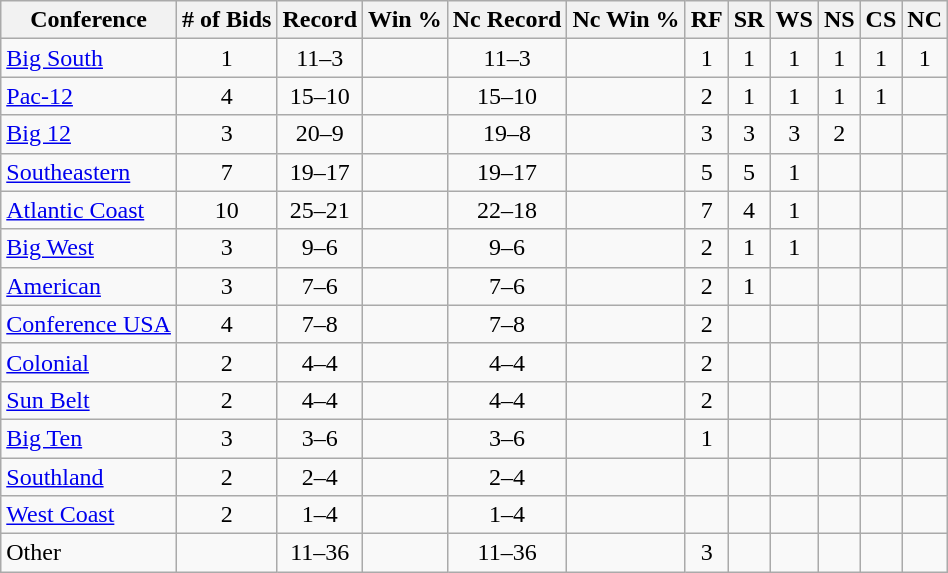<table class="wikitable sortable">
<tr>
<th>Conference</th>
<th># of Bids</th>
<th>Record</th>
<th>Win %</th>
<th>Nc Record</th>
<th>Nc Win %</th>
<th>RF</th>
<th>SR</th>
<th>WS</th>
<th>NS</th>
<th>CS</th>
<th>NC</th>
</tr>
<tr style="text-align:center;">
<td align="left"><a href='#'>Big South</a></td>
<td>1</td>
<td>11–3</td>
<td></td>
<td>11–3</td>
<td></td>
<td>1</td>
<td>1</td>
<td>1</td>
<td>1</td>
<td>1</td>
<td>1</td>
</tr>
<tr style="text-align:center;">
<td align="left"><a href='#'>Pac-12</a></td>
<td>4</td>
<td>15–10</td>
<td></td>
<td>15–10</td>
<td></td>
<td>2</td>
<td>1</td>
<td>1</td>
<td>1</td>
<td>1</td>
<td></td>
</tr>
<tr style="text-align:center;">
<td align="left"><a href='#'>Big 12</a></td>
<td>3</td>
<td>20–9</td>
<td></td>
<td>19–8</td>
<td></td>
<td>3</td>
<td>3</td>
<td>3</td>
<td>2</td>
<td></td>
<td></td>
</tr>
<tr style="text-align:center;">
<td align="left"><a href='#'>Southeastern</a></td>
<td>7</td>
<td>19–17</td>
<td></td>
<td>19–17</td>
<td></td>
<td>5</td>
<td>5</td>
<td>1</td>
<td></td>
<td></td>
<td></td>
</tr>
<tr style="text-align:center;">
<td align="left"><a href='#'>Atlantic Coast</a></td>
<td>10</td>
<td>25–21</td>
<td></td>
<td>22–18</td>
<td></td>
<td>7</td>
<td>4</td>
<td>1</td>
<td></td>
<td></td>
<td></td>
</tr>
<tr style="text-align:center;">
<td align="left"><a href='#'>Big West</a></td>
<td>3</td>
<td>9–6</td>
<td></td>
<td>9–6</td>
<td></td>
<td>2</td>
<td>1</td>
<td>1</td>
<td></td>
<td></td>
<td></td>
</tr>
<tr style="text-align:center;">
<td align="left"><a href='#'>American</a></td>
<td>3</td>
<td>7–6</td>
<td></td>
<td>7–6</td>
<td></td>
<td>2</td>
<td>1</td>
<td></td>
<td></td>
<td></td>
<td></td>
</tr>
<tr style="text-align:center;">
<td align="left"><a href='#'>Conference USA</a></td>
<td>4</td>
<td>7–8</td>
<td></td>
<td>7–8</td>
<td></td>
<td>2</td>
<td></td>
<td></td>
<td></td>
<td></td>
<td></td>
</tr>
<tr style="text-align:center;">
<td align="left"><a href='#'>Colonial</a></td>
<td>2</td>
<td>4–4</td>
<td></td>
<td>4–4</td>
<td></td>
<td>2</td>
<td></td>
<td></td>
<td></td>
<td></td>
<td></td>
</tr>
<tr style="text-align:center;">
<td align="left"><a href='#'>Sun Belt</a></td>
<td>2</td>
<td>4–4</td>
<td></td>
<td>4–4</td>
<td></td>
<td>2</td>
<td></td>
<td></td>
<td></td>
<td></td>
<td></td>
</tr>
<tr style="text-align:center;">
<td align="left"><a href='#'>Big Ten</a></td>
<td>3</td>
<td>3–6</td>
<td></td>
<td>3–6</td>
<td></td>
<td>1</td>
<td></td>
<td></td>
<td></td>
<td></td>
<td></td>
</tr>
<tr style="text-align:center;">
<td align="left"><a href='#'>Southland</a></td>
<td>2</td>
<td>2–4</td>
<td></td>
<td>2–4</td>
<td></td>
<td></td>
<td></td>
<td></td>
<td></td>
<td></td>
<td></td>
</tr>
<tr style="text-align:center;">
<td align="left"><a href='#'>West Coast</a></td>
<td>2</td>
<td>1–4</td>
<td></td>
<td>1–4</td>
<td></td>
<td></td>
<td></td>
<td></td>
<td></td>
<td></td>
<td></td>
</tr>
<tr style="text-align:center;">
<td align="left">Other</td>
<td></td>
<td>11–36</td>
<td></td>
<td>11–36</td>
<td></td>
<td>3</td>
<td></td>
<td></td>
<td></td>
<td></td>
<td></td>
</tr>
</table>
